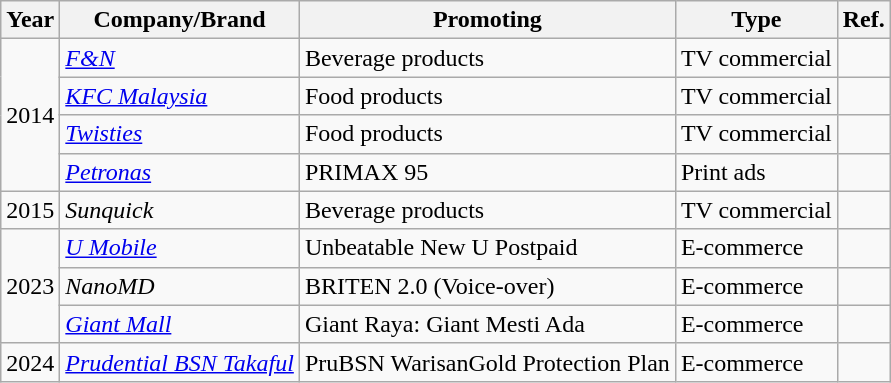<table class="wikitable">
<tr>
<th>Year</th>
<th>Company/Brand</th>
<th>Promoting</th>
<th>Type</th>
<th>Ref.</th>
</tr>
<tr>
<td rowspan="4">2014</td>
<td><em><a href='#'>F&N</a></em></td>
<td>Beverage products</td>
<td>TV commercial</td>
<td></td>
</tr>
<tr>
<td><em><a href='#'>KFC Malaysia</a></em></td>
<td>Food products</td>
<td>TV commercial</td>
<td></td>
</tr>
<tr>
<td><em><a href='#'>Twisties</a></em></td>
<td>Food products</td>
<td>TV commercial</td>
<td></td>
</tr>
<tr>
<td><em><a href='#'>Petronas</a></em></td>
<td>PRIMAX 95</td>
<td>Print ads</td>
<td></td>
</tr>
<tr>
<td>2015</td>
<td><em>Sunquick</em></td>
<td>Beverage products</td>
<td>TV commercial</td>
<td></td>
</tr>
<tr>
<td rowspan="3">2023</td>
<td><em><a href='#'>U Mobile</a></em></td>
<td>Unbeatable New U Postpaid</td>
<td>E-commerce</td>
<td></td>
</tr>
<tr>
<td><em>NanoMD</em></td>
<td>BRITEN 2.0 (Voice-over)</td>
<td>E-commerce</td>
<td></td>
</tr>
<tr>
<td><em><a href='#'>Giant Mall</a></em></td>
<td>Giant Raya: Giant Mesti Ada</td>
<td>E-commerce</td>
<td></td>
</tr>
<tr>
<td>2024</td>
<td><em><a href='#'>Prudential BSN Takaful</a></em></td>
<td>PruBSN WarisanGold Protection Plan</td>
<td>E-commerce</td>
<td></td>
</tr>
</table>
